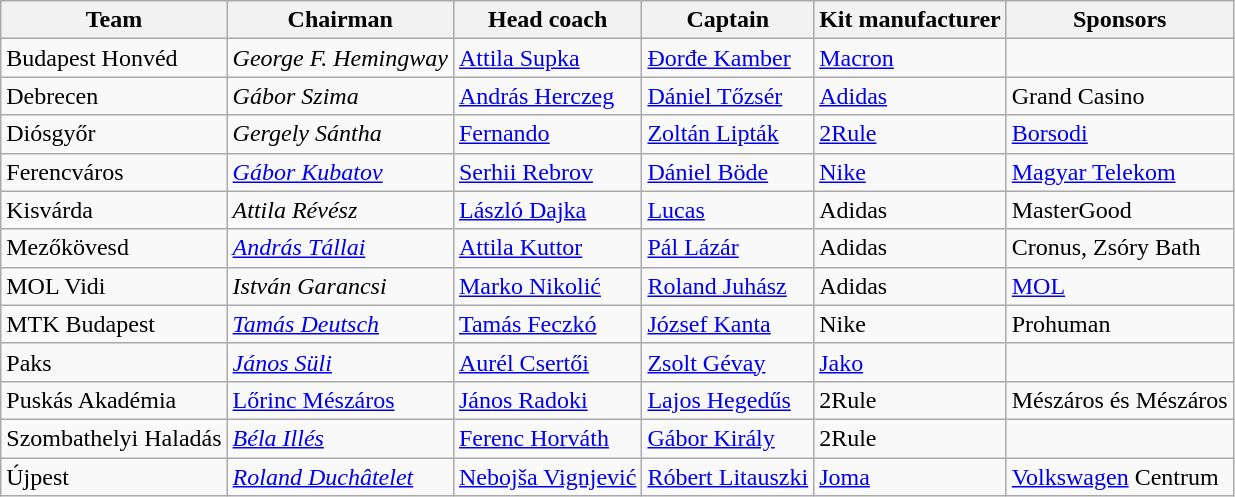<table class="wikitable sortable">
<tr>
<th>Team</th>
<th>Chairman</th>
<th>Head coach</th>
<th>Captain</th>
<th>Kit manufacturer</th>
<th>Sponsors</th>
</tr>
<tr>
<td>Budapest Honvéd</td>
<td> <em>George F. Hemingway</em></td>
<td> <a href='#'>Attila Supka</a></td>
<td> <a href='#'>Đorđe Kamber</a></td>
<td> <a href='#'>Macron</a></td>
<td></td>
</tr>
<tr>
<td>Debrecen</td>
<td> <em>Gábor Szima</em></td>
<td> <a href='#'>András Herczeg</a></td>
<td> <a href='#'>Dániel Tőzsér</a></td>
<td> <a href='#'>Adidas</a></td>
<td>Grand Casino</td>
</tr>
<tr>
<td>Diósgyőr</td>
<td> <em>Gergely Sántha</em></td>
<td> <a href='#'>Fernando</a></td>
<td> <a href='#'>Zoltán Lipták</a></td>
<td> <a href='#'>2Rule</a></td>
<td><a href='#'>Borsodi</a></td>
</tr>
<tr>
<td>Ferencváros</td>
<td> <em><a href='#'>Gábor Kubatov</a></em></td>
<td> <a href='#'>Serhii Rebrov</a></td>
<td> <a href='#'>Dániel Böde</a></td>
<td> <a href='#'>Nike</a></td>
<td><a href='#'>Magyar Telekom</a></td>
</tr>
<tr>
<td>Kisvárda</td>
<td> <em>Attila Révész</em></td>
<td> <a href='#'>László Dajka</a></td>
<td> <a href='#'>Lucas</a></td>
<td> Adidas</td>
<td>MasterGood</td>
</tr>
<tr>
<td>Mezőkövesd</td>
<td> <em><a href='#'>András Tállai</a></em></td>
<td> <a href='#'>Attila Kuttor</a></td>
<td> <a href='#'>Pál Lázár</a></td>
<td> Adidas</td>
<td>Cronus, Zsóry Bath</td>
</tr>
<tr>
<td>MOL Vidi</td>
<td> <em>István Garancsi</em></td>
<td> <a href='#'>Marko Nikolić</a></td>
<td> <a href='#'>Roland Juhász</a></td>
<td> Adidas</td>
<td><a href='#'>MOL</a></td>
</tr>
<tr>
<td>MTK Budapest</td>
<td> <em><a href='#'>Tamás Deutsch</a></em></td>
<td> <a href='#'>Tamás Feczkó</a></td>
<td> <a href='#'>József Kanta</a></td>
<td> Nike</td>
<td>Prohuman</td>
</tr>
<tr>
<td>Paks</td>
<td> <em><a href='#'>János Süli</a></em></td>
<td> <a href='#'>Aurél Csertői</a></td>
<td> <a href='#'>Zsolt Gévay</a></td>
<td> <a href='#'>Jako</a></td>
<td></td>
</tr>
<tr>
<td>Puskás Akadémia</td>
<td> <a href='#'>Lőrinc Mészáros</a></td>
<td> <a href='#'>János Radoki</a></td>
<td> <a href='#'>Lajos Hegedűs</a></td>
<td> 2Rule</td>
<td>Mészáros és Mészáros</td>
</tr>
<tr>
<td>Szombathelyi Haladás</td>
<td> <em><a href='#'>Béla Illés</a></em></td>
<td> <a href='#'>Ferenc Horváth</a></td>
<td> <a href='#'>Gábor Király</a></td>
<td> 2Rule</td>
<td></td>
</tr>
<tr>
<td>Újpest</td>
<td> <em><a href='#'>Roland Duchâtelet</a></em></td>
<td> <a href='#'>Nebojša Vignjević</a></td>
<td> <a href='#'>Róbert Litauszki</a></td>
<td> <a href='#'>Joma</a></td>
<td><a href='#'>Volkswagen</a> Centrum</td>
</tr>
</table>
